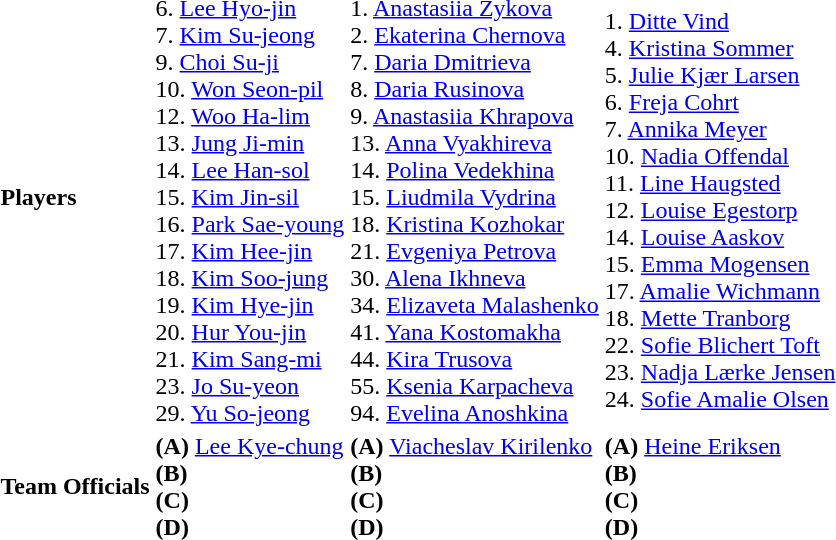<table>
<tr>
<td><strong>Players</strong></td>
<td><br>6. <a href='#'>Lee Hyo-jin</a> <br> 7. <a href='#'>Kim Su-jeong</a> <br> 9. <a href='#'>Choi Su-ji</a> <br> 10. <a href='#'>Won Seon-pil</a> <br> 12. <a href='#'>Woo Ha-lim</a> <br> 13. <a href='#'>Jung Ji-min</a> <br> 14. <a href='#'>Lee Han-sol</a> <br> 15. <a href='#'>Kim Jin-sil</a> <br> 16. <a href='#'>Park Sae-young</a> <br> 17. <a href='#'>Kim Hee-jin</a> <br> 18. <a href='#'>Kim Soo-jung</a> <br> 19. <a href='#'>Kim Hye-jin</a> <br> 20. <a href='#'>Hur You-jin</a> <br> 21. <a href='#'>Kim Sang-mi</a> <br> 23. <a href='#'>Jo Su-yeon</a> <br> 29. <a href='#'>Yu So-jeong</a></td>
<td><br>1. <a href='#'>Anastasiia Zykova</a> <br> 2. <a href='#'>Ekaterina Chernova</a> <br> 7. <a href='#'>Daria Dmitrieva</a> <br> 8. <a href='#'>Daria Rusinova</a> <br> 9. <a href='#'>Anastasiia Khrapova</a> <br> 13. <a href='#'>Anna Vyakhireva</a> <br> 14. <a href='#'>Polina Vedekhina</a> <br> 15. <a href='#'>Liudmila Vydrina</a> <br> 18. <a href='#'>Kristina Kozhokar</a> <br> 21. <a href='#'>Evgeniya Petrova</a> <br> 30. <a href='#'>Alena Ikhneva</a> <br> 34. <a href='#'>Elizaveta Malashenko</a> <br> 41. <a href='#'>Yana Kostomakha</a> <br> 44. <a href='#'>Kira Trusova</a> <br> 55. <a href='#'>Ksenia Karpacheva</a> <br> 94. <a href='#'>Evelina Anoshkina</a></td>
<td><br>1. <a href='#'>Ditte Vind</a> <br> 4. <a href='#'>Kristina Sommer</a> <br> 5. <a href='#'>Julie Kjær Larsen</a> <br> 6. <a href='#'>Freja Cohrt</a> <br> 7. <a href='#'>Annika Meyer</a> <br> 10. <a href='#'>Nadia Offendal</a> <br> 11. <a href='#'>Line Haugsted</a> <br> 12. <a href='#'>Louise Egestorp</a> <br> 14. <a href='#'>Louise Aaskov</a> <br> 15. <a href='#'>Emma Mogensen</a> <br> 17. <a href='#'>Amalie Wichmann</a> <br> 18. <a href='#'>Mette Tranborg</a> <br> 22. <a href='#'>Sofie Blichert Toft</a> <br> 23. <a href='#'>Nadja Lærke Jensen</a> <br> 24. <a href='#'>Sofie Amalie Olsen</a></td>
</tr>
<tr>
<td><strong>Team Officials</strong></td>
<td><strong>(A)</strong> <a href='#'>Lee Kye-chung</a> <br> <strong>(B)</strong> <br> <strong>(C)</strong> <br> <strong>(D)</strong></td>
<td><strong>(A)</strong> <a href='#'>Viacheslav Kirilenko</a> <br> <strong>(B)</strong> <br> <strong>(C)</strong> <br> <strong>(D)</strong></td>
<td><strong>(A)</strong> <a href='#'>Heine Eriksen</a> <br> <strong>(B)</strong> <br> <strong>(C)</strong> <br> <strong>(D)</strong></td>
</tr>
</table>
